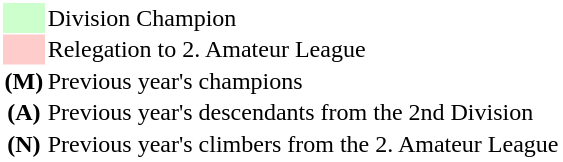<table style="border: 1px solid #ffffff; background-color: #ffffff" cellspacing="1" cellpadding="1">
<tr>
<td bgcolor="#ccffcc" width="20"></td>
<td>Division Champion</td>
</tr>
<tr>
<td bgcolor="#ffcccc"></td>
<td>Relegation to 2. Amateur League</td>
</tr>
<tr>
<th>(M)</th>
<td>Previous year's champions</td>
</tr>
<tr>
<th>(A)</th>
<td>Previous year's descendants from the 2nd Division</td>
</tr>
<tr>
<th>(N)</th>
<td>Previous year's climbers from the 2. Amateur League</td>
</tr>
</table>
